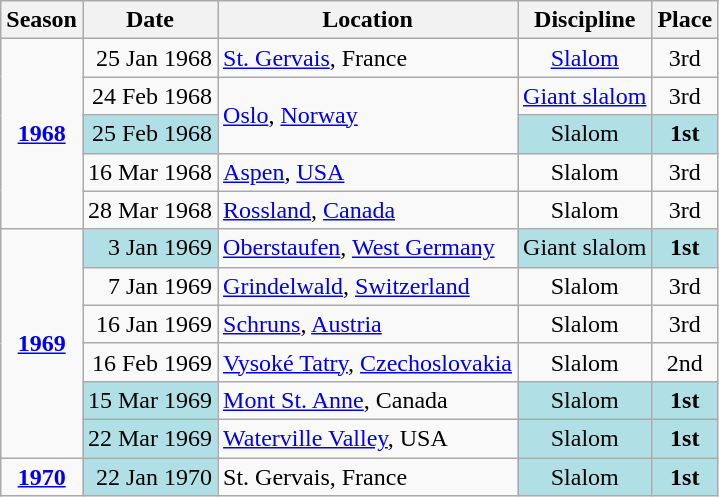<table class="wikitable">
<tr>
<th>Season</th>
<th>Date</th>
<th>Location</th>
<th>Discipline</th>
<th>Place</th>
</tr>
<tr>
<td align=center rowspan=5><strong><a href='#'>1968</a></strong></td>
<td align=right>25 Jan 1968</td>
<td> <a href='#'>St. Gervais</a>, France</td>
<td align=center><a href='#'>Slalom</a></td>
<td align=center>3rd</td>
</tr>
<tr>
<td align=right>24 Feb 1968</td>
<td rowspan=2> <a href='#'>Oslo</a>, <a href='#'>Norway</a></td>
<td align=center><a href='#'>Giant slalom</a></td>
<td align=center>3rd</td>
</tr>
<tr>
<td align=right bgcolor="#BOEOE6">25 Feb 1968</td>
<td align=center bgcolor="#BOEOE6">Slalom</td>
<td align=center bgcolor="#BOEOE6"><strong>1st</strong></td>
</tr>
<tr>
<td align=right>16 Mar 1968</td>
<td> <a href='#'>Aspen</a>, <a href='#'>USA</a></td>
<td align=center>Slalom</td>
<td align=center>3rd</td>
</tr>
<tr>
<td align=right>28 Mar 1968</td>
<td> <a href='#'>Rossland</a>, <a href='#'>Canada</a></td>
<td align=center>Slalom</td>
<td align=center>3rd</td>
</tr>
<tr>
<td align=center rowspan=6><strong><a href='#'>1969</a></strong></td>
<td align=right bgcolor="#BOEOE6">3 Jan 1969</td>
<td> <a href='#'>Oberstaufen</a>, <a href='#'>West Germany</a></td>
<td align=center bgcolor="#BOEOE6">Giant slalom</td>
<td align=center bgcolor="#BOEOE6"><strong>1st</strong></td>
</tr>
<tr>
<td align=right>7 Jan 1969</td>
<td> <a href='#'>Grindelwald</a>, <a href='#'>Switzerland</a></td>
<td align=center>Slalom</td>
<td align=center>3rd</td>
</tr>
<tr>
<td align=right>16 Jan 1969</td>
<td> <a href='#'>Schruns</a>, <a href='#'>Austria</a></td>
<td align=center>Slalom</td>
<td align=center>3rd</td>
</tr>
<tr>
<td align=right>16 Feb 1969</td>
<td> <a href='#'>Vysoké Tatry</a>, <a href='#'>Czechoslovakia</a> </td>
<td align=center>Slalom</td>
<td align=center>2nd</td>
</tr>
<tr>
<td align=right bgcolor="#BOEOE6">15 Mar 1969</td>
<td> <a href='#'>Mont St. Anne</a>, Canada</td>
<td align=center bgcolor="#BOEOE6">Slalom</td>
<td align=center bgcolor="#BOEOE6"><strong>1st</strong></td>
</tr>
<tr>
<td align=right bgcolor="#BOEOE6">22 Mar 1969</td>
<td> <a href='#'>Waterville Valley</a>, USA</td>
<td align=center bgcolor="#BOEOE6">Slalom</td>
<td align=center bgcolor="#BOEOE6"><strong>1st</strong></td>
</tr>
<tr>
<td align=center><strong><a href='#'>1970</a></strong></td>
<td align=right bgcolor="#BOEOE6">22 Jan 1970</td>
<td> St. Gervais, France</td>
<td align=center bgcolor="#BOEOE6">Slalom</td>
<td align=center bgcolor="#BOEOE6"><strong>1st</strong></td>
</tr>
</table>
